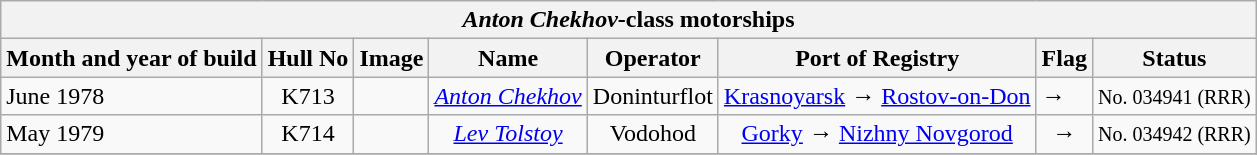<table class="wikitable" style="text-align:center">
<tr>
<th colspan="8" style="text-align:center"><em>Anton Chekhov</em>-class motorships</th>
</tr>
<tr>
<th align=Left>Month and year of build</th>
<th>Hull No</th>
<th>Image</th>
<th>Name</th>
<th>Operator</th>
<th>Port of Registry</th>
<th align=Left>Flag</th>
<th>Status</th>
</tr>
<tr>
<td align=Left>June 1978</td>
<td>K713</td>
<td></td>
<td><em><a href='#'>Anton Chekhov</a></em></td>
<td>Doninturflot</td>
<td><a href='#'>Krasnoyarsk</a> → <a href='#'>Rostov-on-Don</a></td>
<td align=Left> → </td>
<td><small> No. 034941 (RRR) </small></td>
</tr>
<tr>
<td align=Left>May 1979</td>
<td>K714</td>
<td></td>
<td><em><a href='#'>Lev Tolstoy</a></em></td>
<td>Vodohod</td>
<td><a href='#'>Gorky</a> → <a href='#'>Nizhny Novgorod</a></td>
<td> → </td>
<td><small> No. 034942 (RRR)</small></td>
</tr>
<tr>
</tr>
</table>
